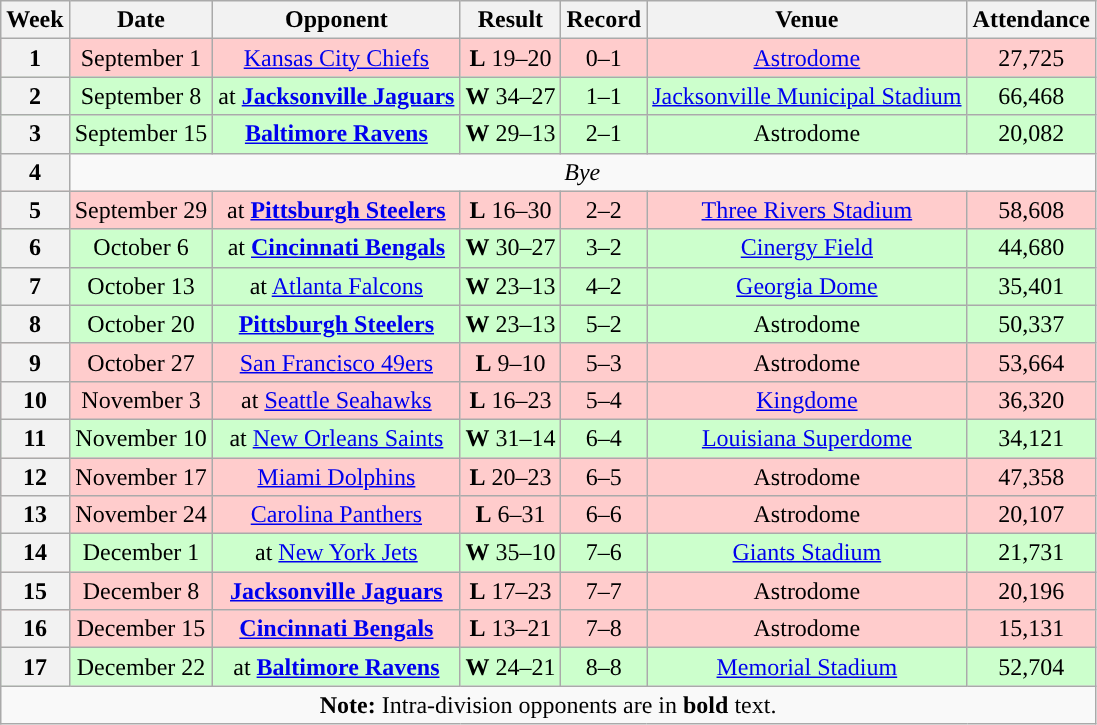<table class="wikitable" style="text-align:center">
<tr>
<th>Week</th>
<th>Date</th>
<th>Opponent</th>
<th>Result</th>
<th>Record</th>
<th>Venue</th>
<th>Attendance</th>
</tr>
<tr style="background:#fcc">
<th>1</th>
<td>September 1</td>
<td><a href='#'>Kansas City Chiefs</a></td>
<td><strong>L</strong> 19–20</td>
<td>0–1</td>
<td><a href='#'>Astrodome</a></td>
<td>27,725</td>
</tr>
<tr style="background:#cfc">
<th>2</th>
<td>September 8</td>
<td>at <strong><a href='#'>Jacksonville Jaguars</a></strong></td>
<td><strong>W</strong> 34–27</td>
<td>1–1</td>
<td><a href='#'>Jacksonville Municipal Stadium</a></td>
<td>66,468</td>
</tr>
<tr style="background:#cfc">
<th>3</th>
<td>September 15</td>
<td><strong><a href='#'>Baltimore Ravens</a></strong></td>
<td><strong>W</strong> 29–13</td>
<td>2–1</td>
<td>Astrodome</td>
<td>20,082</td>
</tr>
<tr>
<th>4</th>
<td colspan=6 align="center"><em>Bye</em></td>
</tr>
<tr style="background:#fcc">
<th>5</th>
<td>September 29</td>
<td>at <strong><a href='#'>Pittsburgh Steelers</a></strong></td>
<td><strong>L</strong> 16–30</td>
<td>2–2</td>
<td><a href='#'>Three Rivers Stadium</a></td>
<td>58,608</td>
</tr>
<tr style="background:#cfc">
<th>6</th>
<td>October 6</td>
<td>at <strong><a href='#'>Cincinnati Bengals</a></strong></td>
<td><strong>W</strong> 30–27 </td>
<td>3–2</td>
<td><a href='#'>Cinergy Field</a></td>
<td>44,680</td>
</tr>
<tr style="background:#cfc">
<th>7</th>
<td>October 13</td>
<td>at <a href='#'>Atlanta Falcons</a></td>
<td><strong>W</strong> 23–13</td>
<td>4–2</td>
<td><a href='#'>Georgia Dome</a></td>
<td>35,401</td>
</tr>
<tr style="background:#cfc">
<th>8</th>
<td>October 20</td>
<td><strong><a href='#'>Pittsburgh Steelers</a></strong></td>
<td><strong>W</strong> 23–13</td>
<td>5–2</td>
<td>Astrodome</td>
<td>50,337</td>
</tr>
<tr style="background:#fcc">
<th>9</th>
<td>October 27</td>
<td><a href='#'>San Francisco 49ers</a></td>
<td><strong>L</strong> 9–10</td>
<td>5–3</td>
<td>Astrodome</td>
<td>53,664</td>
</tr>
<tr style="background:#fcc">
<th>10</th>
<td>November 3</td>
<td>at <a href='#'>Seattle Seahawks</a></td>
<td><strong>L</strong> 16–23</td>
<td>5–4</td>
<td><a href='#'>Kingdome</a></td>
<td>36,320</td>
</tr>
<tr style="background:#cfc">
<th>11</th>
<td>November 10</td>
<td>at <a href='#'>New Orleans Saints</a></td>
<td><strong>W</strong> 31–14</td>
<td>6–4</td>
<td><a href='#'>Louisiana Superdome</a></td>
<td>34,121</td>
</tr>
<tr style="background:#fcc">
<th>12</th>
<td>November 17</td>
<td><a href='#'>Miami Dolphins</a></td>
<td><strong>L</strong> 20–23</td>
<td>6–5</td>
<td>Astrodome</td>
<td>47,358</td>
</tr>
<tr style="background:#fcc">
<th>13</th>
<td>November 24</td>
<td><a href='#'>Carolina Panthers</a></td>
<td><strong>L</strong> 6–31</td>
<td>6–6</td>
<td>Astrodome</td>
<td>20,107</td>
</tr>
<tr style="background:#cfc">
<th>14</th>
<td>December 1</td>
<td>at <a href='#'>New York Jets</a></td>
<td><strong>W</strong> 35–10</td>
<td>7–6</td>
<td><a href='#'>Giants Stadium</a></td>
<td>21,731</td>
</tr>
<tr style="background:#fcc">
<th>15</th>
<td>December 8</td>
<td><strong><a href='#'>Jacksonville Jaguars</a></strong></td>
<td><strong>L</strong> 17–23</td>
<td>7–7</td>
<td>Astrodome</td>
<td>20,196</td>
</tr>
<tr style="background:#fcc">
<th>16</th>
<td>December 15</td>
<td><strong><a href='#'>Cincinnati Bengals</a></strong></td>
<td><strong>L</strong> 13–21</td>
<td>7–8</td>
<td>Astrodome</td>
<td>15,131</td>
</tr>
<tr style="background:#cfc">
<th>17</th>
<td>December 22</td>
<td>at <strong><a href='#'>Baltimore Ravens</a></strong></td>
<td><strong>W</strong> 24–21</td>
<td>8–8</td>
<td><a href='#'>Memorial Stadium</a></td>
<td>52,704</td>
</tr>
<tr>
<td colspan="8"><strong>Note:</strong> Intra-division opponents are in <strong>bold</strong> text.</td>
</tr>
</table>
